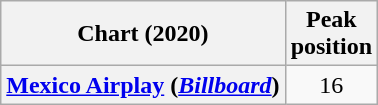<table class="wikitable plainrowheaders" style="text-align:center">
<tr>
<th scope="col">Chart (2020)</th>
<th scope="col">Peak<br>position</th>
</tr>
<tr>
<th scope="row"><a href='#'>Mexico Airplay</a> (<em><a href='#'>Billboard</a></em>)</th>
<td>16</td>
</tr>
</table>
